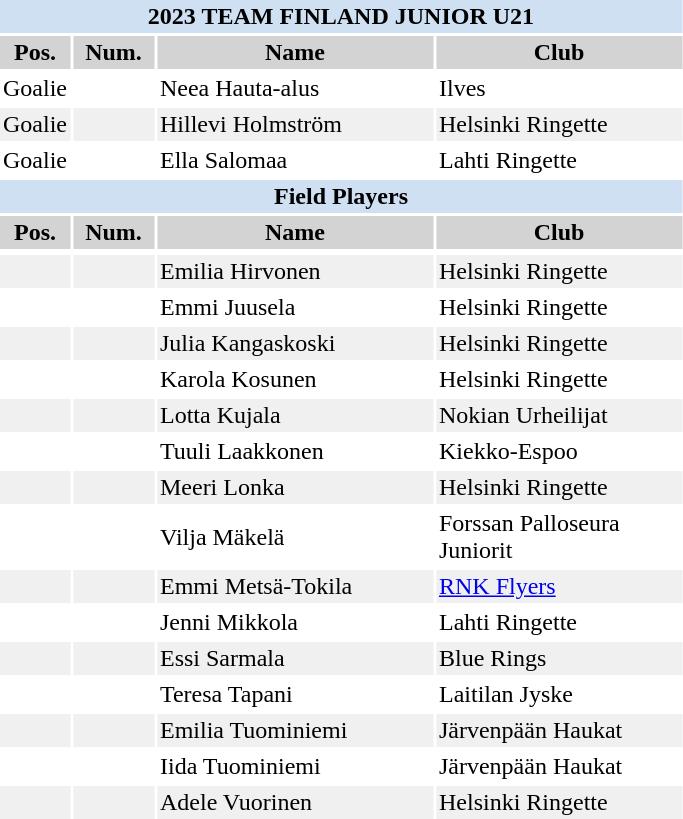<table border="0" cellspacing="2" cellpadding="2">
<tr>
<th style=background:#CEE0F2 colspan=4>2023 TEAM FINLAND JUNIOR U21</th>
</tr>
<tr bgcolor=lightgrey>
<th width=40>Pos.</th>
<th width=50>Num.</th>
<th width=130>Name</th>
<th width=160>Club</th>
</tr>
<tr>
<td align=center>Goalie</td>
<td align=center></td>
<td>Neea Hauta-alus</td>
<td>Ilves</td>
</tr>
<tr bgcolor="#f0f0f0">
<td align=center>Goalie</td>
<td align=center></td>
<td>Hillevi Holmström</td>
<td>Helsinki Ringette</td>
</tr>
<tr>
<td align=center>Goalie</td>
<td align=center></td>
<td>Ella Salomaa</td>
<td>Lahti Ringette</td>
</tr>
<tr>
<th style=background:#CEE0F2 colspan=4>Field Players</th>
</tr>
<tr bgcolor=lightgrey>
<th width=40>Pos.</th>
<th width=50>Num.</th>
<th width=180>Name</th>
<th width=50>Club</th>
</tr>
<tr>
</tr>
<tr bgcolor="#f0f0f0">
<td align=center></td>
<td align=center></td>
<td>Emilia Hirvonen </td>
<td>Helsinki Ringette</td>
</tr>
<tr>
<td align=center></td>
<td align=center></td>
<td>Emmi Juusela</td>
<td>Helsinki Ringette</td>
</tr>
<tr bgcolor="#f0f0f0">
<td align=center></td>
<td align=center></td>
<td>Julia Kangaskoski</td>
<td>Helsinki Ringette</td>
</tr>
<tr>
<td align=center></td>
<td align=center></td>
<td>Karola Kosunen</td>
<td>Helsinki Ringette</td>
</tr>
<tr bgcolor="#f0f0f0">
<td align=center></td>
<td align=center></td>
<td>Lotta Kujala</td>
<td>Nokian Urheilijat</td>
</tr>
<tr>
<td align=center></td>
<td align=center></td>
<td>Tuuli Laakkonen</td>
<td>Kiekko-Espoo</td>
</tr>
<tr bgcolor="#f0f0f0">
<td align=center></td>
<td align=center></td>
<td>Meeri Lonka</td>
<td>Helsinki Ringette</td>
</tr>
<tr>
<td align=center></td>
<td align=center></td>
<td>Vilja Mäkelä</td>
<td>Forssan Palloseura Juniorit</td>
</tr>
<tr bgcolor="#f0f0f0">
<td align=center></td>
<td align=center></td>
<td>Emmi Metsä-Tokila</td>
<td><a href='#'>RNK Flyers</a></td>
</tr>
<tr>
<td align=center></td>
<td align=center></td>
<td>Jenni Mikkola</td>
<td>Lahti Ringette</td>
</tr>
<tr bgcolor="#f0f0f0">
<td align=center></td>
<td align=center></td>
<td>Essi Sarmala</td>
<td>Blue Rings</td>
</tr>
<tr>
<td align=center></td>
<td align=center></td>
<td>Teresa Tapani</td>
<td>Laitilan Jyske</td>
</tr>
<tr bgcolor="#f0f0f0">
<td align=center></td>
<td align=center></td>
<td>Emilia Tuominiemi</td>
<td>Järvenpään Haukat</td>
</tr>
<tr>
<td align=center></td>
<td align=center></td>
<td>Iida Tuominiemi</td>
<td>Järvenpään Haukat</td>
</tr>
<tr bgcolor="#f0f0f0">
<td align=center></td>
<td align=center></td>
<td>Adele Vuorinen</td>
<td>Helsinki Ringette</td>
</tr>
</table>
